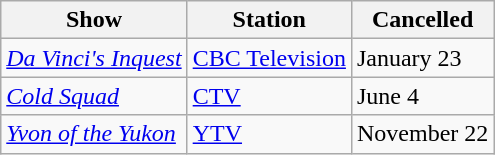<table class="wikitable">
<tr>
<th>Show</th>
<th>Station</th>
<th>Cancelled</th>
</tr>
<tr>
<td><em><a href='#'>Da Vinci's Inquest</a></em></td>
<td><a href='#'>CBC Television</a></td>
<td>January 23</td>
</tr>
<tr>
<td><em><a href='#'>Cold Squad</a></em></td>
<td><a href='#'>CTV</a></td>
<td>June 4</td>
</tr>
<tr>
<td><em><a href='#'>Yvon of the Yukon</a></em></td>
<td><a href='#'>YTV</a></td>
<td>November 22</td>
</tr>
</table>
